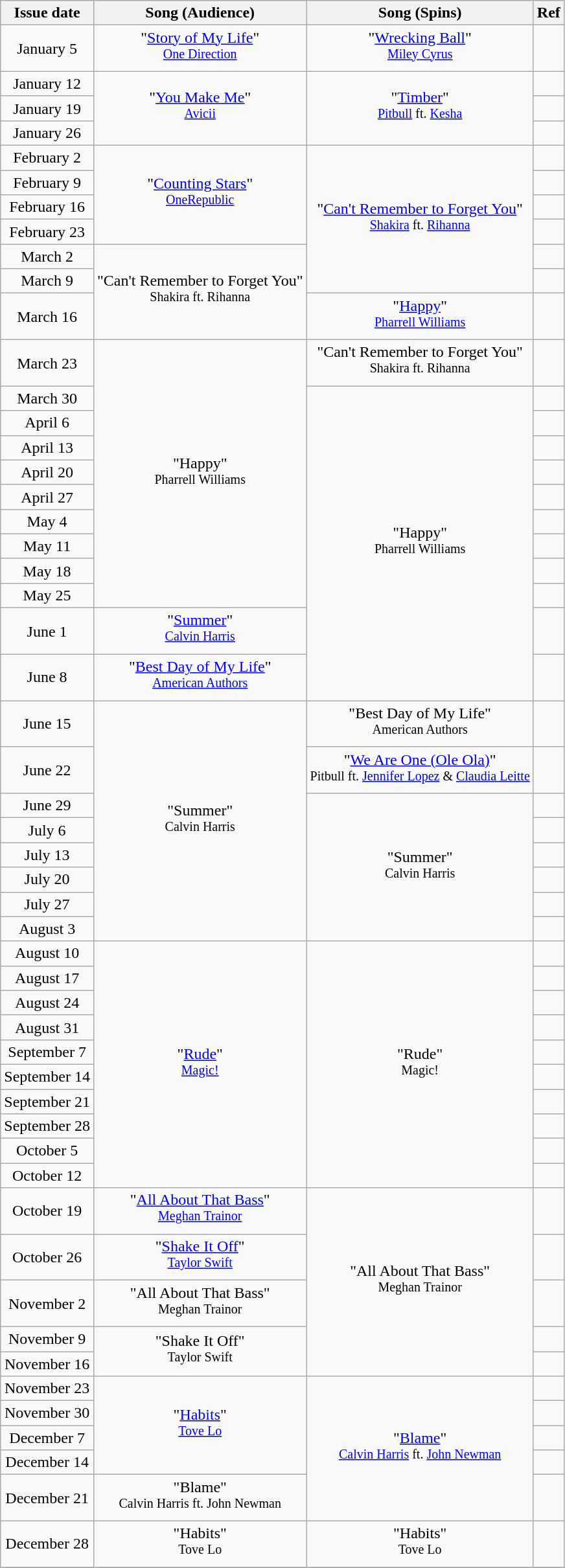<table class="wikitable" style="text-align: center;">
<tr>
<th>Issue date</th>
<th>Song (Audience)</th>
<th>Song (Spins)</th>
<th>Ref</th>
</tr>
<tr>
<td>January 5</td>
<td rowspan="1">"<a href='#'>Story of My Life</a>"<br><sup><a href='#'>One Direction</a></sup></td>
<td rowspan="1">"<a href='#'>Wrecking Ball</a>"<br><sup><a href='#'>Miley Cyrus</a></sup></td>
<td></td>
</tr>
<tr>
<td>January 12</td>
<td rowspan="3">"<a href='#'>You Make Me</a>"<br><sup><a href='#'>Avicii</a></sup></td>
<td rowspan="3">"<a href='#'>Timber</a>"<br><sup><a href='#'>Pitbull</a> ft. <a href='#'>Kesha</a></sup></td>
<td></td>
</tr>
<tr>
<td>January 19</td>
<td></td>
</tr>
<tr>
<td>January 26</td>
<td></td>
</tr>
<tr>
<td>February 2</td>
<td rowspan="4">"<a href='#'>Counting Stars</a>"<br><sup><a href='#'>OneRepublic</a></sup></td>
<td rowspan="6">"<a href='#'>Can't Remember to Forget You</a>"<br><sup><a href='#'>Shakira</a> ft. <a href='#'>Rihanna</a></sup></td>
<td></td>
</tr>
<tr>
<td>February 9</td>
<td></td>
</tr>
<tr>
<td>February 16</td>
<td></td>
</tr>
<tr>
<td>February 23</td>
<td></td>
</tr>
<tr>
<td>March 2</td>
<td rowspan="3">"Can't Remember to Forget You"<br><sup>Shakira ft. Rihanna</sup></td>
<td></td>
</tr>
<tr>
<td>March 9</td>
<td></td>
</tr>
<tr>
<td>March 16</td>
<td rowspan="1">"<a href='#'>Happy</a>"<br><sup><a href='#'>Pharrell Williams</a></sup></td>
<td></td>
</tr>
<tr>
<td>March 23</td>
<td rowspan="10">"Happy"<br><sup>Pharrell Williams</sup></td>
<td rowspan="1">"Can't Remember to Forget You"<br><sup>Shakira ft. Rihanna</sup></td>
<td></td>
</tr>
<tr>
<td>March 30</td>
<td rowspan="11">"Happy"<br><sup>Pharrell Williams</sup></td>
<td></td>
</tr>
<tr>
<td>April 6</td>
<td></td>
</tr>
<tr>
<td>April 13</td>
<td></td>
</tr>
<tr>
<td>April 20</td>
<td></td>
</tr>
<tr>
<td>April 27</td>
<td></td>
</tr>
<tr>
<td>May 4</td>
<td></td>
</tr>
<tr>
<td>May 11</td>
<td></td>
</tr>
<tr>
<td>May 18</td>
<td></td>
</tr>
<tr>
<td>May 25</td>
<td></td>
</tr>
<tr>
<td>June 1</td>
<td rowspan="1">"<a href='#'>Summer</a>"<br><sup><a href='#'>Calvin Harris</a></sup></td>
<td></td>
</tr>
<tr>
<td>June 8</td>
<td rowspan="1">"<a href='#'>Best Day of My Life</a>"<br><sup><a href='#'>American Authors</a></sup></td>
<td></td>
</tr>
<tr>
<td>June 15</td>
<td rowspan="8">"Summer"<br><sup>Calvin Harris</sup></td>
<td rowspan="1">"Best Day of My Life"<br><sup>American Authors</sup></td>
<td></td>
</tr>
<tr>
<td>June 22</td>
<td rowspan="1">"<a href='#'>We Are One (Ole Ola)</a>"<br><sup>Pitbull ft. <a href='#'>Jennifer Lopez</a> & <a href='#'>Claudia Leitte</a></sup></td>
<td></td>
</tr>
<tr>
<td>June 29</td>
<td rowspan="6">"Summer"<br><sup>Calvin Harris</sup></td>
<td></td>
</tr>
<tr>
<td>July 6</td>
<td></td>
</tr>
<tr>
<td>July 13</td>
<td></td>
</tr>
<tr>
<td>July 20</td>
<td></td>
</tr>
<tr>
<td>July 27</td>
<td></td>
</tr>
<tr>
<td>August 3</td>
<td></td>
</tr>
<tr>
<td>August 10</td>
<td rowspan="10">"<a href='#'>Rude</a>"<br><sup><a href='#'>Magic!</a></sup></td>
<td rowspan="10">"Rude"<br><sup>Magic!</sup></td>
<td></td>
</tr>
<tr>
<td>August 17</td>
<td></td>
</tr>
<tr>
<td>August 24</td>
<td></td>
</tr>
<tr>
<td>August 31</td>
<td></td>
</tr>
<tr>
<td>September 7</td>
<td></td>
</tr>
<tr>
<td>September 14</td>
<td></td>
</tr>
<tr>
<td>September 21</td>
<td></td>
</tr>
<tr>
<td>September 28</td>
<td></td>
</tr>
<tr>
<td>October 5</td>
<td></td>
</tr>
<tr>
<td>October 12</td>
<td></td>
</tr>
<tr>
<td>October 19</td>
<td rowspan="1">"<a href='#'>All About That Bass</a>"<br><sup><a href='#'>Meghan Trainor</a></sup></td>
<td rowspan="5">"All About That Bass"<br><sup>Meghan Trainor</sup></td>
<td></td>
</tr>
<tr>
<td>October 26</td>
<td rowspan="1">"<a href='#'>Shake It Off</a>"<br><sup><a href='#'>Taylor Swift</a></sup></td>
<td></td>
</tr>
<tr>
<td>November 2</td>
<td rowspan="1">"All About That Bass"<br><sup>Meghan Trainor</sup></td>
<td></td>
</tr>
<tr>
<td>November 9</td>
<td rowspan="2">"Shake It Off"<br><sup>Taylor Swift</sup></td>
<td></td>
</tr>
<tr>
<td>November 16</td>
<td></td>
</tr>
<tr>
<td>November 23</td>
<td rowspan="4">"<a href='#'>Habits</a>"<br><sup><a href='#'>Tove Lo</a></sup></td>
<td rowspan="5">"<a href='#'>Blame</a>"<br><sup><a href='#'>Calvin Harris</a> ft. <a href='#'>John Newman</a></sup></td>
<td></td>
</tr>
<tr>
<td>November 30</td>
<td></td>
</tr>
<tr>
<td>December 7</td>
<td></td>
</tr>
<tr>
<td>December 14</td>
<td></td>
</tr>
<tr>
<td>December 21</td>
<td rowspan="1">"Blame"<br><sup>Calvin Harris ft. John Newman</sup></td>
<td></td>
</tr>
<tr>
<td>December 28</td>
<td rowspan="1">"Habits"<br><sup>Tove Lo</sup></td>
<td rowspan="1">"Habits"<br><sup>Tove Lo</sup></td>
<td></td>
</tr>
<tr>
</tr>
</table>
